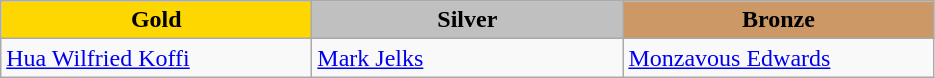<table class="wikitable" style="text-align:left">
<tr align="center">
<td width=200 bgcolor=gold><strong>Gold</strong></td>
<td width=200 bgcolor=silver><strong>Silver</strong></td>
<td width=200 bgcolor=CC9966><strong>Bronze</strong></td>
</tr>
<tr>
<td><a href='#'>Hua Wilfried Koffi</a><br><em></em></td>
<td><a href='#'>Mark Jelks</a><br><em></em></td>
<td><a href='#'>Monzavous Edwards</a><br><em></em></td>
</tr>
</table>
